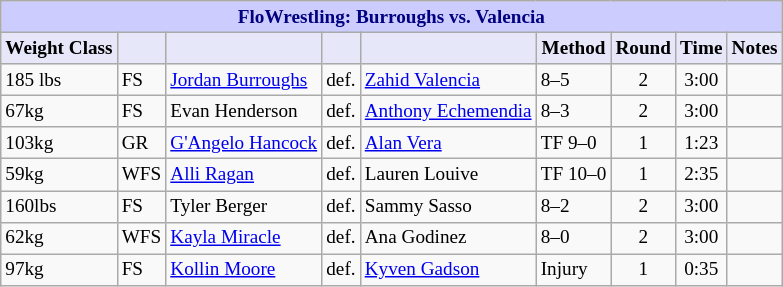<table class="wikitable" style="font-size: 80%;">
<tr>
<th colspan="9" style="background-color: #ccf; color: #000080; text-align: center;"><strong>FloWrestling: Burroughs vs. Valencia</strong></th>
</tr>
<tr>
<th colspan="1" style="background-color: #E6E8FA; color: #000000; text-align: center;">Weight Class</th>
<th colspan="1" style="background-color: #E6E8FA; color: #000000; text-align: center;"></th>
<th colspan="1" style="background-color: #E6E8FA; color: #000000; text-align: center;"></th>
<th colspan="1" style="background-color: #E6E8FA; color: #000000; text-align: center;"></th>
<th colspan="1" style="background-color: #E6E8FA; color: #000000; text-align: center;"></th>
<th colspan="1" style="background-color: #E6E8FA; color: #000000; text-align: center;">Method</th>
<th colspan="1" style="background-color: #E6E8FA; color: #000000; text-align: center;">Round</th>
<th colspan="1" style="background-color: #E6E8FA; color: #000000; text-align: center;">Time</th>
<th colspan="1" style="background-color: #E6E8FA; color: #000000; text-align: center;">Notes</th>
</tr>
<tr>
<td>185 lbs</td>
<td>FS</td>
<td> <a href='#'>Jordan Burroughs</a></td>
<td>def.</td>
<td> <a href='#'>Zahid Valencia</a></td>
<td>8–5</td>
<td align=center>2</td>
<td align=center>3:00</td>
<td></td>
</tr>
<tr>
<td>67kg</td>
<td>FS</td>
<td> Evan Henderson</td>
<td>def.</td>
<td> <a href='#'>Anthony Echemendia</a></td>
<td>8–3</td>
<td align=center>2</td>
<td align=center>3:00</td>
<td></td>
</tr>
<tr>
<td>103kg</td>
<td>GR</td>
<td> <a href='#'>G'Angelo Hancock</a></td>
<td>def.</td>
<td> <a href='#'>Alan Vera</a></td>
<td>TF 9–0</td>
<td align=center>1</td>
<td align=center>1:23</td>
<td></td>
</tr>
<tr>
<td>59kg</td>
<td>WFS</td>
<td> <a href='#'>Alli Ragan</a></td>
<td>def.</td>
<td> Lauren Louive</td>
<td>TF 10–0</td>
<td align=center>1</td>
<td align=center>2:35</td>
<td></td>
</tr>
<tr>
<td>160lbs</td>
<td>FS</td>
<td> Tyler Berger</td>
<td>def.</td>
<td> Sammy Sasso</td>
<td>8–2</td>
<td align=center>2</td>
<td align=center>3:00</td>
<td></td>
</tr>
<tr>
<td>62kg</td>
<td>WFS</td>
<td> <a href='#'>Kayla Miracle</a></td>
<td>def.</td>
<td> Ana Godinez</td>
<td>8–0</td>
<td align=center>2</td>
<td align=center>3:00</td>
<td></td>
</tr>
<tr>
<td>97kg</td>
<td>FS</td>
<td> <a href='#'>Kollin Moore</a></td>
<td>def.</td>
<td> <a href='#'>Kyven Gadson</a></td>
<td>Injury</td>
<td align=center>1</td>
<td align=center>0:35</td>
<td></td>
</tr>
</table>
